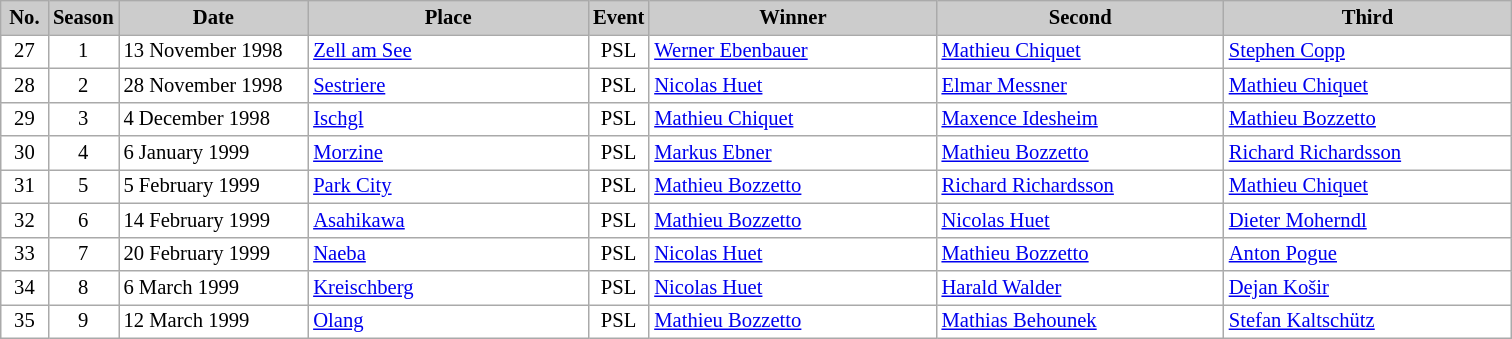<table class="wikitable plainrowheaders" style="background:#fff; font-size:86%; border:grey solid 1px; border-collapse:collapse;">
<tr style="background:#ccc; text-align:center;">
<th scope="col" style="background:#ccc; width:25px;">No.</th>
<th scope="col" style="background:#ccc; width:30px;">Season</th>
<th scope="col" style="background:#ccc; width:120px;">Date</th>
<th scope="col" style="background:#ccc; width:180px;">Place</th>
<th scope="col" style="background:#ccc; width:15px;">Event</th>
<th scope="col" style="background:#ccc; width:185px;">Winner</th>
<th scope="col" style="background:#ccc; width:185px;">Second</th>
<th scope="col" style="background:#ccc; width:185px;">Third</th>
</tr>
<tr>
<td align=center>27</td>
<td align=center>1</td>
<td>13 November 1998</td>
<td> <a href='#'>Zell am See</a></td>
<td align=center>PSL</td>
<td> <a href='#'>Werner Ebenbauer</a></td>
<td> <a href='#'>Mathieu Chiquet</a></td>
<td> <a href='#'>Stephen Copp</a></td>
</tr>
<tr>
<td align=center>28</td>
<td align=center>2</td>
<td>28 November 1998</td>
<td> <a href='#'>Sestriere</a></td>
<td align=center>PSL</td>
<td> <a href='#'>Nicolas Huet</a></td>
<td> <a href='#'>Elmar Messner</a></td>
<td> <a href='#'>Mathieu Chiquet</a></td>
</tr>
<tr>
<td align=center>29</td>
<td align=center>3</td>
<td>4 December 1998</td>
<td> <a href='#'>Ischgl</a></td>
<td align=center>PSL</td>
<td> <a href='#'>Mathieu Chiquet</a></td>
<td> <a href='#'>Maxence Idesheim</a></td>
<td> <a href='#'>Mathieu Bozzetto</a></td>
</tr>
<tr>
<td align=center>30</td>
<td align=center>4</td>
<td>6 January 1999</td>
<td> <a href='#'>Morzine</a></td>
<td align=center>PSL</td>
<td> <a href='#'>Markus Ebner</a></td>
<td> <a href='#'>Mathieu Bozzetto</a></td>
<td> <a href='#'>Richard Richardsson</a></td>
</tr>
<tr>
<td align=center>31</td>
<td align=center>5</td>
<td>5 February 1999</td>
<td> <a href='#'>Park City</a></td>
<td align=center>PSL</td>
<td> <a href='#'>Mathieu Bozzetto</a></td>
<td> <a href='#'>Richard Richardsson</a></td>
<td> <a href='#'>Mathieu Chiquet</a></td>
</tr>
<tr>
<td align=center>32</td>
<td align=center>6</td>
<td>14 February 1999</td>
<td> <a href='#'>Asahikawa</a></td>
<td align=center>PSL</td>
<td> <a href='#'>Mathieu Bozzetto</a></td>
<td> <a href='#'>Nicolas Huet</a></td>
<td> <a href='#'>Dieter Moherndl</a></td>
</tr>
<tr>
<td align=center>33</td>
<td align=center>7</td>
<td>20 February 1999</td>
<td> <a href='#'>Naeba</a></td>
<td align=center>PSL</td>
<td> <a href='#'>Nicolas Huet</a></td>
<td> <a href='#'>Mathieu Bozzetto</a></td>
<td> <a href='#'>Anton Pogue</a></td>
</tr>
<tr>
<td align=center>34</td>
<td align=center>8</td>
<td>6 March 1999</td>
<td> <a href='#'>Kreischberg</a></td>
<td align=center>PSL</td>
<td> <a href='#'>Nicolas Huet</a></td>
<td> <a href='#'>Harald Walder</a></td>
<td> <a href='#'>Dejan Košir</a></td>
</tr>
<tr>
<td align=center>35</td>
<td align=center>9</td>
<td>12 March 1999</td>
<td> <a href='#'>Olang</a></td>
<td align=center>PSL</td>
<td> <a href='#'>Mathieu Bozzetto</a></td>
<td> <a href='#'>Mathias Behounek</a></td>
<td> <a href='#'>Stefan Kaltschütz</a></td>
</tr>
</table>
